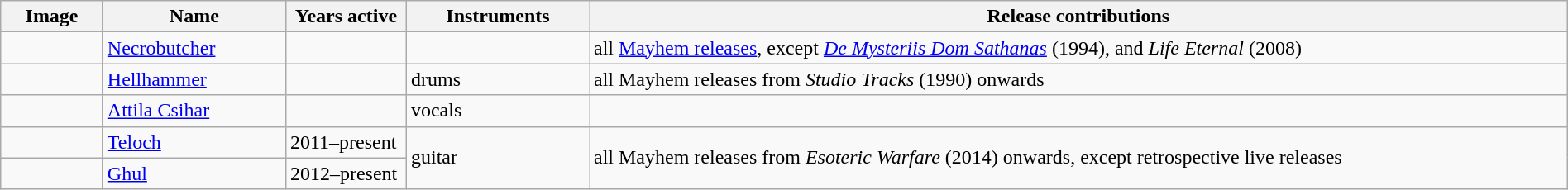<table class="wikitable" border="1" width=100%>
<tr>
<th width="75">Image</th>
<th width="140">Name</th>
<th width="90">Years active</th>
<th width="140">Instruments</th>
<th>Release contributions</th>
</tr>
<tr>
<td></td>
<td><a href='#'>Necrobutcher</a><br></td>
<td></td>
<td></td>
<td>all <a href='#'>Mayhem releases</a>, except <em><a href='#'>De Mysteriis Dom Sathanas</a></em> (1994), and <em>Life Eternal</em> (2008)</td>
</tr>
<tr>
<td></td>
<td><a href='#'>Hellhammer</a><br></td>
<td></td>
<td>drums</td>
<td>all Mayhem releases from <em>Studio Tracks</em> (1990) onwards</td>
</tr>
<tr>
<td></td>
<td><a href='#'>Attila Csihar</a></td>
<td></td>
<td>vocals</td>
<td></td>
</tr>
<tr>
<td></td>
<td><a href='#'>Teloch</a><br></td>
<td>2011–present</td>
<td rowspan="2">guitar</td>
<td rowspan="2">all Mayhem releases from <em>Esoteric Warfare</em> (2014) onwards, except retrospective live releases</td>
</tr>
<tr>
<td></td>
<td><a href='#'>Ghul</a><br></td>
<td>2012–present</td>
</tr>
</table>
